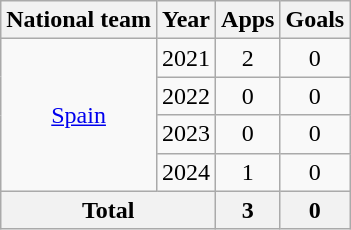<table class="wikitable" style="text-align: center;">
<tr>
<th>National team</th>
<th>Year</th>
<th>Apps</th>
<th>Goals</th>
</tr>
<tr>
<td rowspan="4"><a href='#'>Spain</a></td>
<td>2021</td>
<td>2</td>
<td>0</td>
</tr>
<tr>
<td>2022</td>
<td>0</td>
<td>0</td>
</tr>
<tr>
<td>2023</td>
<td>0</td>
<td>0</td>
</tr>
<tr>
<td>2024</td>
<td>1</td>
<td>0</td>
</tr>
<tr>
<th colspan="2">Total</th>
<th>3</th>
<th>0</th>
</tr>
</table>
